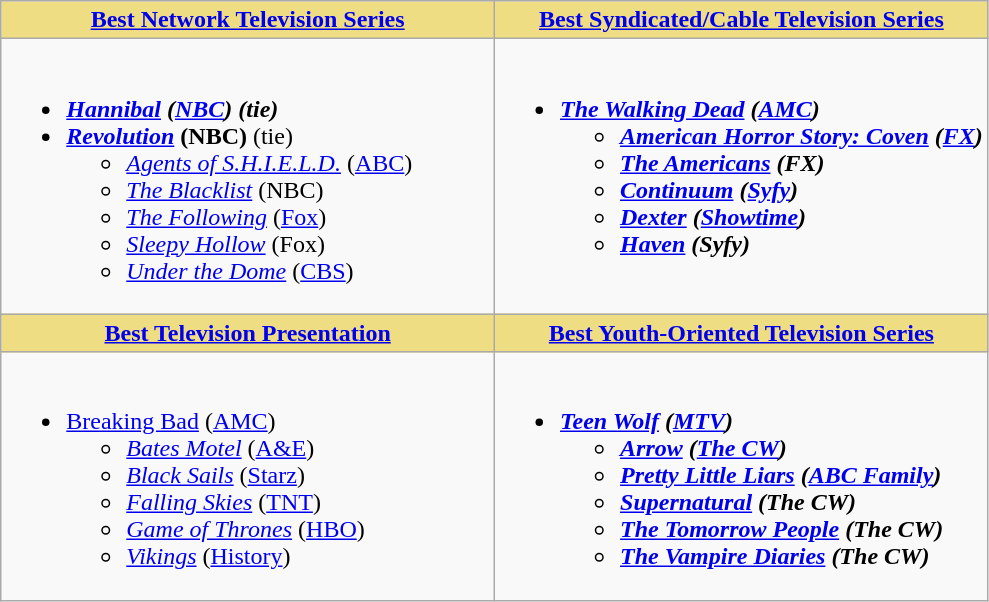<table class=wikitable>
<tr>
<th style="background:#EEDD82; width:50%"><a href='#'>Best Network Television Series</a></th>
<th style="background:#EEDD82; width:50%"><a href='#'>Best Syndicated/Cable Television Series</a></th>
</tr>
<tr>
<td valign="top"><br><ul><li><strong><em><a href='#'>Hannibal</a><em> (<a href='#'>NBC</a>)<strong> (tie)</li><li></em></strong><a href='#'>Revolution</a></em> (NBC)</strong> (tie)<ul><li><em><a href='#'>Agents of S.H.I.E.L.D.</a></em> (<a href='#'>ABC</a>)</li><li><em><a href='#'>The Blacklist</a></em> (NBC)</li><li><em><a href='#'>The Following</a></em> (<a href='#'>Fox</a>)</li><li><em><a href='#'>Sleepy Hollow</a></em> (Fox)</li><li><em><a href='#'>Under the Dome</a></em> (<a href='#'>CBS</a>)</li></ul></li></ul></td>
<td valign="top"><br><ul><li><strong><em><a href='#'>The Walking Dead</a><em> (<a href='#'>AMC</a>)<strong><ul><li></em><a href='#'>American Horror Story: Coven</a><em> (<a href='#'>FX</a>)</li><li></em><a href='#'>The Americans</a><em> (FX)</li><li></em><a href='#'>Continuum</a><em> (<a href='#'>Syfy</a>)</li><li></em><a href='#'>Dexter</a><em> (<a href='#'>Showtime</a>)</li><li></em><a href='#'>Haven</a><em> (Syfy)</li></ul></li></ul></td>
</tr>
<tr>
<th style="background:#EEDD82; width:50%"><a href='#'>Best Television Presentation</a></th>
<th style="background:#EEDD82; width:50%"><a href='#'>Best Youth-Oriented Television Series</a></th>
</tr>
<tr>
<td valign="top"><br><ul><li></em></strong><a href='#'>Breaking Bad</a></em> (<a href='#'>AMC</a>)</strong><ul><li><em><a href='#'>Bates Motel</a></em> (<a href='#'>A&E</a>)</li><li><em><a href='#'>Black Sails</a></em> (<a href='#'>Starz</a>)</li><li><em><a href='#'>Falling Skies</a></em> (<a href='#'>TNT</a>)</li><li><em><a href='#'>Game of Thrones</a></em> (<a href='#'>HBO</a>)</li><li><em><a href='#'>Vikings</a></em> (<a href='#'>History</a>)</li></ul></li></ul></td>
<td valign="top"><br><ul><li><strong><em><a href='#'>Teen Wolf</a><em> (<a href='#'>MTV</a>)<strong><ul><li></em><a href='#'>Arrow</a><em> (<a href='#'>The CW</a>)</li><li></em><a href='#'>Pretty Little Liars</a><em> (<a href='#'>ABC Family</a>)</li><li></em><a href='#'>Supernatural</a><em> (The CW)</li><li></em><a href='#'>The Tomorrow People</a><em> (The CW)</li><li></em><a href='#'>The Vampire Diaries</a><em> (The CW)</li></ul></li></ul></td>
</tr>
</table>
